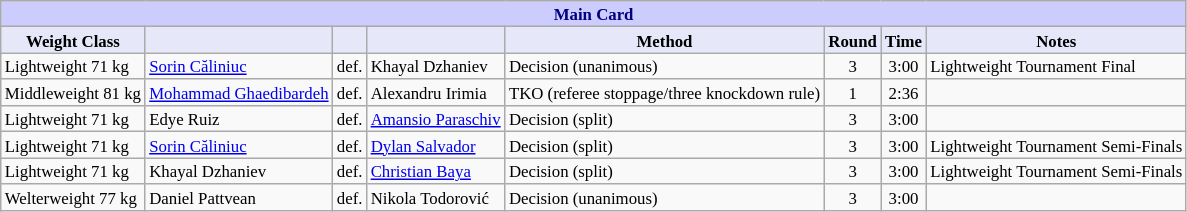<table class="wikitable" style="font-size: 70%;">
<tr>
<th colspan="8" style="background-color: #ccf; color: #000080; text-align: center;"><strong>Main Card</strong></th>
</tr>
<tr>
<th colspan="1" style="background-color: #E6E8FA; color: #000000; text-align: center;">Weight Class</th>
<th colspan="1" style="background-color: #E6E8FA; color: #000000; text-align: center;"></th>
<th colspan="1" style="background-color: #E6E8FA; color: #000000; text-align: center;"></th>
<th colspan="1" style="background-color: #E6E8FA; color: #000000; text-align: center;"></th>
<th colspan="1" style="background-color: #E6E8FA; color: #000000; text-align: center;">Method</th>
<th colspan="1" style="background-color: #E6E8FA; color: #000000; text-align: center;">Round</th>
<th colspan="1" style="background-color: #E6E8FA; color: #000000; text-align: center;">Time</th>
<th colspan="1" style="background-color: #E6E8FA; color: #000000; text-align: center;">Notes</th>
</tr>
<tr>
<td>Lightweight 71 kg</td>
<td> <a href='#'>Sorin Căliniuc</a></td>
<td align=center>def.</td>
<td> Khayal Dzhaniev</td>
<td>Decision (unanimous)</td>
<td align=center>3</td>
<td align=center>3:00</td>
<td>Lightweight Tournament Final</td>
</tr>
<tr>
<td>Middleweight 81 kg</td>
<td> <a href='#'>Mohammad Ghaedibardeh</a></td>
<td align=center>def.</td>
<td> Alexandru Irimia</td>
<td>TKO (referee stoppage/three knockdown rule)</td>
<td align=center>1</td>
<td align=center>2:36</td>
<td></td>
</tr>
<tr>
<td>Lightweight 71 kg</td>
<td> Edye Ruiz</td>
<td align=center>def.</td>
<td> <a href='#'>Amansio Paraschiv</a></td>
<td>Decision (split)</td>
<td align=center>3</td>
<td align=center>3:00</td>
<td></td>
</tr>
<tr>
<td>Lightweight 71 kg</td>
<td> <a href='#'>Sorin Căliniuc</a></td>
<td align=center>def.</td>
<td> <a href='#'>Dylan Salvador</a></td>
<td>Decision (split)</td>
<td align=center>3</td>
<td align=center>3:00</td>
<td>Lightweight Tournament Semi-Finals</td>
</tr>
<tr>
<td>Lightweight 71 kg</td>
<td> Khayal Dzhaniev</td>
<td align=center>def.</td>
<td> <a href='#'>Christian Baya</a></td>
<td>Decision (split)</td>
<td align=center>3</td>
<td align=center>3:00</td>
<td>Lightweight Tournament Semi-Finals</td>
</tr>
<tr>
<td>Welterweight 77 kg</td>
<td> Daniel Pattvean</td>
<td align=center>def.</td>
<td> Nikola Todorović</td>
<td>Decision (unanimous)</td>
<td align=center>3</td>
<td align=center>3:00</td>
<td></td>
</tr>
</table>
